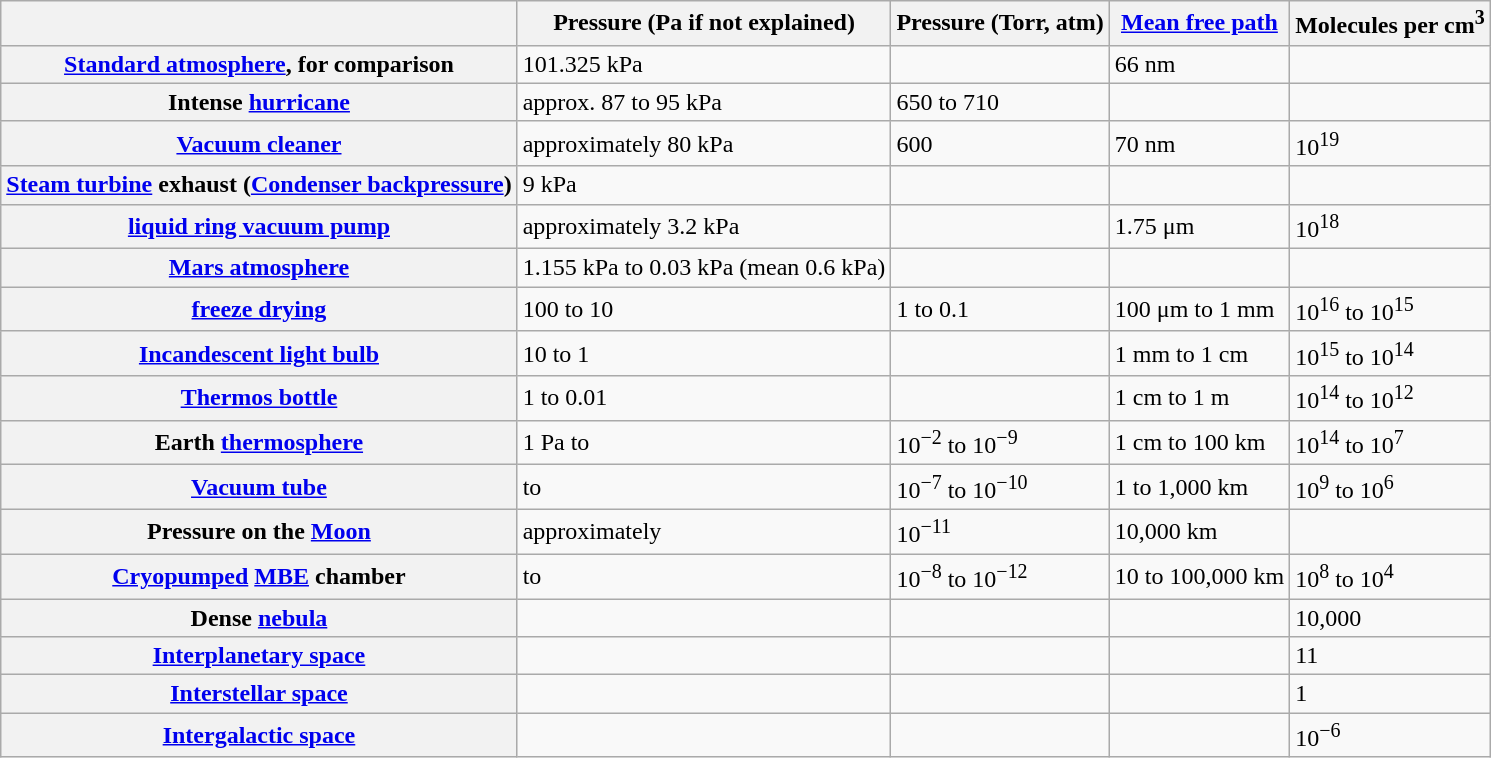<table class="wikitable" style="text-align:left">
<tr>
<th></th>
<th>Pressure (Pa if not explained)</th>
<th>Pressure (Torr, atm)</th>
<th><a href='#'>Mean free path</a></th>
<th>Molecules per cm<sup>3</sup></th>
</tr>
<tr>
<th><a href='#'>Standard atmosphere</a>, for comparison</th>
<td>101.325 kPa</td>
<td></td>
<td>66 nm</td>
<td></td>
</tr>
<tr>
<th>Intense <a href='#'>hurricane</a></th>
<td>approx. 87 to 95 kPa</td>
<td>650 to 710</td>
<td></td>
<td></td>
</tr>
<tr>
<th><a href='#'>Vacuum cleaner</a></th>
<td>approximately 80 kPa</td>
<td>600</td>
<td>70 nm</td>
<td>10<sup>19</sup></td>
</tr>
<tr>
<th><a href='#'>Steam turbine</a> exhaust (<a href='#'>Condenser backpressure</a>)</th>
<td>9 kPa</td>
<td></td>
<td></td>
<td></td>
</tr>
<tr>
<th><a href='#'>liquid ring vacuum pump</a></th>
<td>approximately 3.2 kPa</td>
<td></td>
<td>1.75 μm</td>
<td>10<sup>18</sup></td>
</tr>
<tr>
<th><a href='#'>Mars atmosphere</a></th>
<td>1.155 kPa to 0.03 kPa (mean 0.6 kPa)</td>
<td></td>
<td></td>
<td></td>
</tr>
<tr>
<th><a href='#'>freeze drying</a></th>
<td>100 to 10</td>
<td>1 to 0.1</td>
<td>100 μm to 1 mm</td>
<td>10<sup>16</sup> to 10<sup>15</sup></td>
</tr>
<tr>
<th><a href='#'>Incandescent light bulb</a></th>
<td>10 to 1</td>
<td></td>
<td>1 mm to 1 cm</td>
<td>10<sup>15</sup> to 10<sup>14</sup></td>
</tr>
<tr>
<th><a href='#'>Thermos bottle</a></th>
<td>1 to 0.01 </td>
<td></td>
<td>1 cm to 1 m</td>
<td>10<sup>14</sup> to 10<sup>12</sup></td>
</tr>
<tr>
<th>Earth <a href='#'>thermosphere</a></th>
<td>1 Pa to </td>
<td>10<sup>−2</sup> to 10<sup>−9</sup></td>
<td>1 cm to 100 km</td>
<td>10<sup>14</sup> to 10<sup>7</sup></td>
</tr>
<tr>
<th><a href='#'>Vacuum tube</a></th>
<td> to </td>
<td>10<sup>−7</sup> to 10<sup>−10</sup></td>
<td>1 to 1,000 km</td>
<td>10<sup>9</sup> to 10<sup>6</sup></td>
</tr>
<tr>
<th>Pressure on the <a href='#'>Moon</a></th>
<td>approximately </td>
<td>10<sup>−11</sup></td>
<td>10,000 km</td>
<td></td>
</tr>
<tr>
<th><a href='#'>Cryopumped</a> <a href='#'>MBE</a> chamber</th>
<td> to </td>
<td>10<sup>−8</sup> to 10<sup>−12</sup></td>
<td>10 to 100,000 km</td>
<td>10<sup>8</sup> to 10<sup>4</sup></td>
</tr>
<tr>
<th>Dense <a href='#'>nebula</a></th>
<td> </td>
<td> </td>
<td></td>
<td>10,000</td>
</tr>
<tr>
<th><a href='#'>Interplanetary space</a></th>
<td> </td>
<td> </td>
<td></td>
<td>11</td>
</tr>
<tr>
<th><a href='#'>Interstellar space</a></th>
<td> </td>
<td> </td>
<td></td>
<td>1</td>
</tr>
<tr>
<th><a href='#'>Intergalactic space</a></th>
<td> </td>
<td></td>
<td></td>
<td>10<sup>−6</sup></td>
</tr>
</table>
